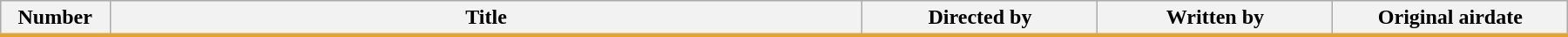<table class="wikitable" style="width:95%; margin:auto; background:#FFF;">
<tr style="border-bottom:3px solid #FFA000;">
<th style="width:7%;">Number</th>
<th>Title</th>
<th style="width:15%;">Directed by</th>
<th style="width:15%;">Written by</th>
<th style="width:15%;">Original airdate</th>
</tr>
<tr>
</tr>
</table>
